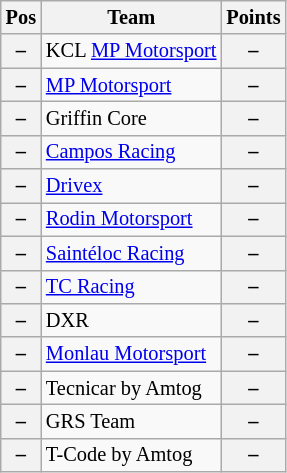<table class="wikitable" style="font-size: 85%">
<tr>
<th>Pos</th>
<th>Team</th>
<th>Points</th>
</tr>
<tr>
<th>–</th>
<td> KCL <a href='#'>MP Motorsport</a></td>
<th>–</th>
</tr>
<tr>
<th>–</th>
<td> <a href='#'>MP Motorsport</a></td>
<th>–</th>
</tr>
<tr>
<th>–</th>
<td nowrap> Griffin Core</td>
<th>–</th>
</tr>
<tr>
<th>–</th>
<td> <a href='#'>Campos Racing</a></td>
<th>–</th>
</tr>
<tr>
<th>–</th>
<td> <a href='#'>Drivex</a></td>
<th>–</th>
</tr>
<tr>
<th>–</th>
<td> <a href='#'>Rodin Motorsport</a></td>
<th>–</th>
</tr>
<tr>
<th>–</th>
<td> <a href='#'>Saintéloc Racing</a></td>
<th>–</th>
</tr>
<tr>
<th>–</th>
<td> <a href='#'>TC Racing</a></td>
<th>–</th>
</tr>
<tr>
<th>–</th>
<td> DXR</td>
<th>–</th>
</tr>
<tr>
<th>–</th>
<td> <a href='#'>Monlau Motorsport</a></td>
<th>–</th>
</tr>
<tr>
<th>–</th>
<td> Tecnicar by Amtog</td>
<th>–</th>
</tr>
<tr>
<th>–</th>
<td> GRS Team</td>
<th>–</th>
</tr>
<tr>
<th>–</th>
<td> T-Code by Amtog</td>
<th>–</th>
</tr>
</table>
